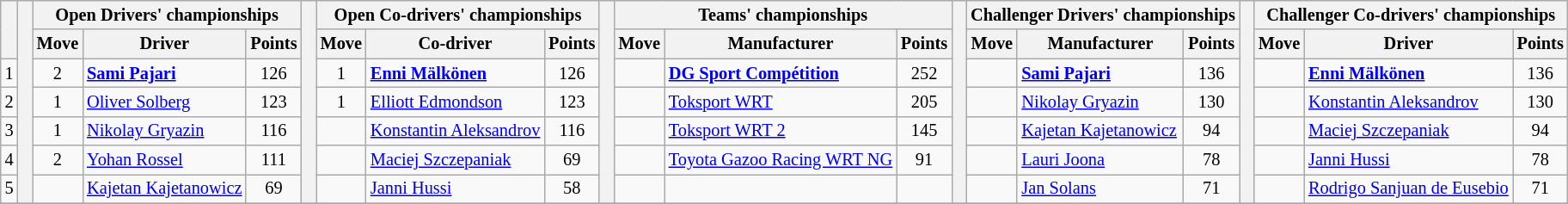<table class="wikitable" style="font-size:85%;">
<tr>
<th rowspan="2"></th>
<th rowspan="7" style="width:5px;"></th>
<th colspan="3" nowrap>Open Drivers' championships</th>
<th rowspan="7" style="width:5px;"></th>
<th colspan="3" nowrap>Open Co-drivers' championships</th>
<th rowspan="7" style="width:5px;"></th>
<th colspan="3" nowrap>Teams' championships</th>
<th rowspan="7" style="width:5px;"></th>
<th colspan="3" nowrap>Challenger Drivers' championships</th>
<th rowspan="7" style="width:5px;"></th>
<th colspan="3" nowrap>Challenger Co-drivers' championships</th>
</tr>
<tr>
<th>Move</th>
<th>Driver</th>
<th>Points</th>
<th>Move</th>
<th>Co-driver</th>
<th>Points</th>
<th>Move</th>
<th>Manufacturer</th>
<th>Points</th>
<th>Move</th>
<th>Manufacturer</th>
<th>Points</th>
<th>Move</th>
<th>Driver</th>
<th>Points</th>
</tr>
<tr>
<td align="center">1</td>
<td align="center"> 2</td>
<td><strong><a href='#'>Sami Pajari</a></strong></td>
<td align="center">126</td>
<td align="center"> 1</td>
<td><strong><a href='#'>Enni Mälkönen</a></strong></td>
<td align="center">126</td>
<td align="center"></td>
<td><strong><a href='#'>DG Sport Compétition</a></strong></td>
<td align="center">252</td>
<td align="center"></td>
<td><strong><a href='#'>Sami Pajari</a></strong></td>
<td align="center">136</td>
<td align="center"></td>
<td><strong><a href='#'>Enni Mälkönen</a></strong></td>
<td align="center">136</td>
</tr>
<tr>
<td align="center">2</td>
<td align="center"> 1</td>
<td><a href='#'>Oliver Solberg</a></td>
<td align="center">123</td>
<td align="center"> 1</td>
<td><a href='#'>Elliott Edmondson</a></td>
<td align="center">123</td>
<td align="center"></td>
<td><a href='#'>Toksport WRT</a></td>
<td align="center">205</td>
<td align="center"></td>
<td><a href='#'>Nikolay Gryazin</a></td>
<td align="center">130</td>
<td align="center"></td>
<td><a href='#'>Konstantin Aleksandrov</a></td>
<td align="center">130</td>
</tr>
<tr>
<td align="center">3</td>
<td align="center"> 1</td>
<td><a href='#'>Nikolay Gryazin</a></td>
<td align="center">116</td>
<td align="center"></td>
<td><a href='#'>Konstantin Aleksandrov</a></td>
<td align="center">116</td>
<td align="center"></td>
<td><a href='#'>Toksport WRT 2</a></td>
<td align="center">145</td>
<td align="center"></td>
<td><a href='#'>Kajetan Kajetanowicz</a></td>
<td align="center">94</td>
<td align="center"></td>
<td><a href='#'>Maciej Szczepaniak</a></td>
<td align="center">94</td>
</tr>
<tr>
<td align="center">4</td>
<td align="center"> 2</td>
<td><a href='#'>Yohan Rossel</a></td>
<td align="center">111</td>
<td align="center"></td>
<td><a href='#'>Maciej Szczepaniak</a></td>
<td align="center">69</td>
<td align="center"></td>
<td><a href='#'>Toyota Gazoo Racing WRT NG</a></td>
<td align="center">91</td>
<td align="center"></td>
<td><a href='#'>Lauri Joona</a></td>
<td align="center">78</td>
<td align="center"></td>
<td><a href='#'>Janni Hussi</a></td>
<td align="center">78</td>
</tr>
<tr>
<td align="center">5</td>
<td align="center"></td>
<td><a href='#'>Kajetan Kajetanowicz</a></td>
<td align="center">69</td>
<td align="center"></td>
<td><a href='#'>Janni Hussi</a></td>
<td align="center">58</td>
<td></td>
<td></td>
<td></td>
<td align="center"></td>
<td><a href='#'>Jan Solans</a></td>
<td align="center">71</td>
<td align="center"></td>
<td><a href='#'>Rodrigo Sanjuan de Eusebio</a></td>
<td align="center">71</td>
</tr>
<tr>
</tr>
</table>
